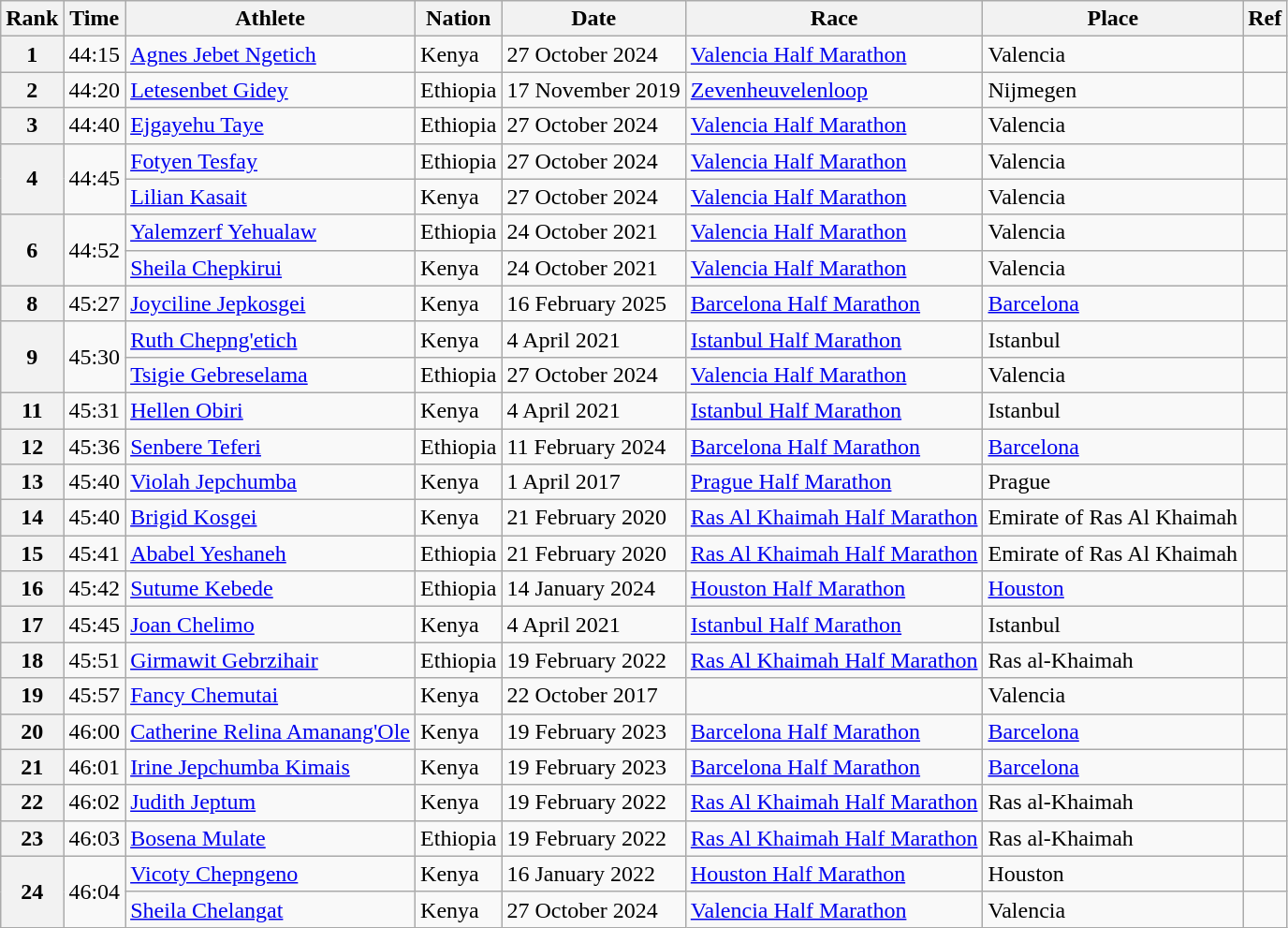<table class="wikitable">
<tr>
<th>Rank</th>
<th>Time</th>
<th>Athlete</th>
<th>Nation</th>
<th>Date</th>
<th>Race</th>
<th>Place</th>
<th>Ref</th>
</tr>
<tr>
<th>1</th>
<td>44:15 </td>
<td><a href='#'>Agnes Jebet Ngetich</a></td>
<td>Kenya</td>
<td>27 October 2024</td>
<td><a href='#'>Valencia Half Marathon</a></td>
<td>Valencia</td>
<td></td>
</tr>
<tr>
<th>2</th>
<td>44:20 </td>
<td><a href='#'>Letesenbet Gidey</a></td>
<td>Ethiopia</td>
<td>17 November 2019</td>
<td><a href='#'>Zevenheuvelenloop</a></td>
<td>Nijmegen</td>
<td></td>
</tr>
<tr>
<th>3</th>
<td>44:40 </td>
<td><a href='#'>Ejgayehu Taye</a></td>
<td>Ethiopia</td>
<td>27 October 2024</td>
<td><a href='#'>Valencia Half Marathon</a></td>
<td>Valencia</td>
<td></td>
</tr>
<tr>
<th rowspan=2>4</th>
<td rowspan=2>44:45 </td>
<td><a href='#'>Fotyen Tesfay</a></td>
<td>Ethiopia</td>
<td>27 October 2024</td>
<td><a href='#'>Valencia Half Marathon</a></td>
<td>Valencia</td>
<td></td>
</tr>
<tr>
<td><a href='#'>Lilian Kasait</a></td>
<td>Kenya</td>
<td>27 October 2024</td>
<td><a href='#'>Valencia Half Marathon</a></td>
<td>Valencia</td>
<td></td>
</tr>
<tr>
<th rowspan=2>6</th>
<td rowspan=2>44:52 </td>
<td><a href='#'>Yalemzerf Yehualaw</a></td>
<td>Ethiopia</td>
<td>24 October 2021</td>
<td><a href='#'>Valencia Half Marathon</a></td>
<td>Valencia</td>
<td></td>
</tr>
<tr>
<td><a href='#'>Sheila Chepkirui</a></td>
<td>Kenya</td>
<td>24 October 2021</td>
<td><a href='#'>Valencia Half Marathon</a></td>
<td>Valencia</td>
<td></td>
</tr>
<tr>
<th>8</th>
<td>45:27 </td>
<td><a href='#'>Joyciline Jepkosgei</a></td>
<td>Kenya</td>
<td>16 February 2025</td>
<td><a href='#'>Barcelona Half Marathon</a></td>
<td><a href='#'>Barcelona</a></td>
<td></td>
</tr>
<tr>
<th rowspan=2>9</th>
<td rowspan=2>45:30 </td>
<td><a href='#'>Ruth Chepng'etich</a></td>
<td>Kenya</td>
<td>4 April 2021</td>
<td><a href='#'>Istanbul Half Marathon</a></td>
<td>Istanbul</td>
<td></td>
</tr>
<tr>
<td><a href='#'>Tsigie Gebreselama</a></td>
<td>Ethiopia</td>
<td>27 October 2024</td>
<td><a href='#'>Valencia Half Marathon</a></td>
<td>Valencia</td>
<td></td>
</tr>
<tr>
<th>11</th>
<td>45:31 </td>
<td><a href='#'>Hellen Obiri</a></td>
<td>Kenya</td>
<td>4 April 2021</td>
<td><a href='#'>Istanbul Half Marathon</a></td>
<td>Istanbul</td>
<td></td>
</tr>
<tr>
<th>12</th>
<td>45:36 </td>
<td><a href='#'>Senbere Teferi</a></td>
<td>Ethiopia</td>
<td>11 February 2024</td>
<td><a href='#'>Barcelona Half Marathon</a></td>
<td><a href='#'>Barcelona</a></td>
<td></td>
</tr>
<tr>
<th>13</th>
<td>45:40 </td>
<td><a href='#'>Violah Jepchumba</a></td>
<td>Kenya</td>
<td>1 April 2017</td>
<td><a href='#'>Prague Half Marathon</a></td>
<td>Prague</td>
<td></td>
</tr>
<tr>
<th>14</th>
<td>45:40 </td>
<td><a href='#'>Brigid Kosgei</a></td>
<td>Kenya</td>
<td>21 February 2020</td>
<td><a href='#'>Ras Al Khaimah Half Marathon</a></td>
<td>Emirate of Ras Al Khaimah</td>
<td></td>
</tr>
<tr>
<th>15</th>
<td>45:41 </td>
<td><a href='#'>Ababel Yeshaneh</a></td>
<td>Ethiopia</td>
<td>21 February 2020</td>
<td><a href='#'>Ras Al Khaimah Half Marathon</a></td>
<td>Emirate of Ras Al Khaimah</td>
<td></td>
</tr>
<tr>
<th>16</th>
<td>45:42 </td>
<td><a href='#'>Sutume Kebede</a></td>
<td>Ethiopia</td>
<td>14 January 2024</td>
<td><a href='#'>Houston Half Marathon</a></td>
<td><a href='#'>Houston</a></td>
<td></td>
</tr>
<tr>
<th>17</th>
<td>45:45 </td>
<td><a href='#'>Joan Chelimo</a></td>
<td>Kenya</td>
<td>4 April 2021</td>
<td><a href='#'>Istanbul Half Marathon</a></td>
<td>Istanbul</td>
<td></td>
</tr>
<tr>
<th>18</th>
<td>45:51 </td>
<td><a href='#'>Girmawit Gebrzihair</a></td>
<td>Ethiopia</td>
<td>19 February 2022</td>
<td><a href='#'>Ras Al Khaimah Half Marathon</a></td>
<td>Ras al-Khaimah</td>
<td></td>
</tr>
<tr>
<th>19</th>
<td>45:57 </td>
<td><a href='#'>Fancy Chemutai</a></td>
<td>Kenya</td>
<td>22 October 2017</td>
<td></td>
<td>Valencia</td>
<td></td>
</tr>
<tr>
<th>20</th>
<td>46:00</td>
<td><a href='#'>Catherine Relina Amanang'Ole</a></td>
<td>Kenya</td>
<td>19 February 2023</td>
<td><a href='#'>Barcelona Half Marathon</a></td>
<td><a href='#'>Barcelona</a></td>
<td></td>
</tr>
<tr>
<th>21</th>
<td>46:01</td>
<td><a href='#'>Irine Jepchumba Kimais</a></td>
<td>Kenya</td>
<td>19 February 2023</td>
<td><a href='#'>Barcelona Half Marathon</a></td>
<td><a href='#'>Barcelona</a></td>
<td></td>
</tr>
<tr>
<th>22</th>
<td>46:02 </td>
<td><a href='#'>Judith Jeptum</a></td>
<td>Kenya</td>
<td>19 February 2022</td>
<td><a href='#'>Ras Al Khaimah Half Marathon</a></td>
<td>Ras al-Khaimah</td>
<td></td>
</tr>
<tr>
<th>23</th>
<td>46:03 </td>
<td><a href='#'>Bosena Mulate</a></td>
<td>Ethiopia</td>
<td>19 February 2022</td>
<td><a href='#'>Ras Al Khaimah Half Marathon</a></td>
<td>Ras al-Khaimah</td>
<td></td>
</tr>
<tr>
<th rowspan=2>24</th>
<td rowspan=2>46:04 </td>
<td><a href='#'>Vicoty Chepngeno</a></td>
<td>Kenya</td>
<td>16 January 2022</td>
<td><a href='#'>Houston Half Marathon</a></td>
<td>Houston</td>
<td></td>
</tr>
<tr>
<td><a href='#'>Sheila Chelangat</a></td>
<td>Kenya</td>
<td>27 October 2024</td>
<td><a href='#'>Valencia Half Marathon</a></td>
<td>Valencia</td>
<td></td>
</tr>
</table>
